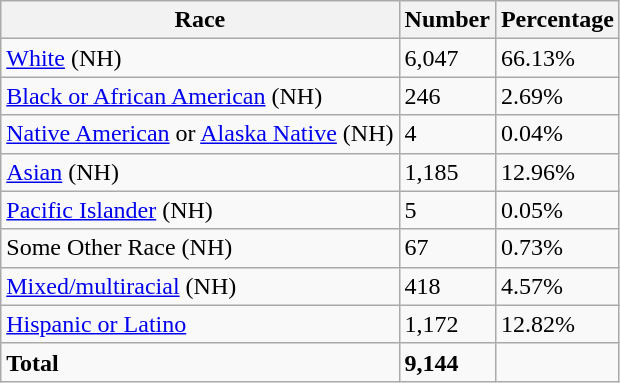<table class="wikitable">
<tr>
<th>Race</th>
<th>Number</th>
<th>Percentage</th>
</tr>
<tr>
<td><a href='#'>White</a> (NH)</td>
<td>6,047</td>
<td>66.13%</td>
</tr>
<tr>
<td><a href='#'>Black or African American</a> (NH)</td>
<td>246</td>
<td>2.69%</td>
</tr>
<tr>
<td><a href='#'>Native American</a> or <a href='#'>Alaska Native</a> (NH)</td>
<td>4</td>
<td>0.04%</td>
</tr>
<tr>
<td><a href='#'>Asian</a> (NH)</td>
<td>1,185</td>
<td>12.96%</td>
</tr>
<tr>
<td><a href='#'>Pacific Islander</a> (NH)</td>
<td>5</td>
<td>0.05%</td>
</tr>
<tr>
<td>Some Other Race (NH)</td>
<td>67</td>
<td>0.73%</td>
</tr>
<tr>
<td><a href='#'>Mixed/multiracial</a> (NH)</td>
<td>418</td>
<td>4.57%</td>
</tr>
<tr>
<td><a href='#'>Hispanic or Latino</a></td>
<td>1,172</td>
<td>12.82%</td>
</tr>
<tr>
<td><strong>Total</strong></td>
<td><strong>9,144</strong></td>
<td></td>
</tr>
</table>
